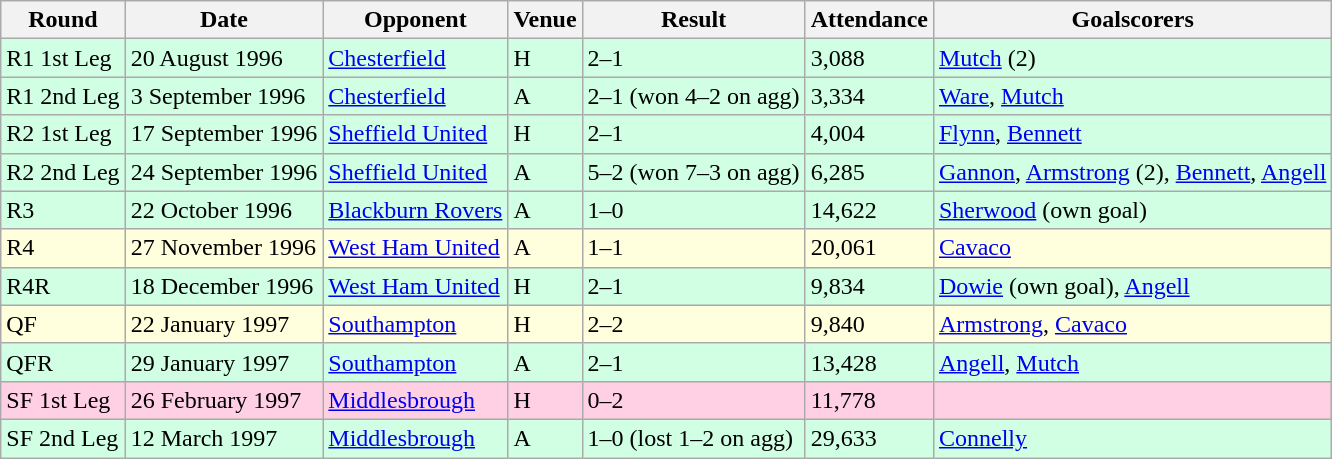<table class="wikitable">
<tr>
<th>Round</th>
<th>Date</th>
<th>Opponent</th>
<th>Venue</th>
<th>Result</th>
<th>Attendance</th>
<th>Goalscorers</th>
</tr>
<tr style="background-color: #d0ffe3;">
<td>R1 1st Leg</td>
<td>20 August 1996</td>
<td><a href='#'>Chesterfield</a></td>
<td>H</td>
<td>2–1</td>
<td>3,088</td>
<td><a href='#'>Mutch</a> (2)</td>
</tr>
<tr style="background-color: #d0ffe3;">
<td>R1 2nd Leg</td>
<td>3 September 1996</td>
<td><a href='#'>Chesterfield</a></td>
<td>A</td>
<td>2–1 (won 4–2 on agg)</td>
<td>3,334</td>
<td><a href='#'>Ware</a>, <a href='#'>Mutch</a></td>
</tr>
<tr style="background-color: #d0ffe3;">
<td>R2 1st Leg</td>
<td>17 September 1996</td>
<td><a href='#'>Sheffield United</a></td>
<td>H</td>
<td>2–1</td>
<td>4,004</td>
<td><a href='#'>Flynn</a>, <a href='#'>Bennett</a></td>
</tr>
<tr style="background-color: #d0ffe3;">
<td>R2 2nd Leg</td>
<td>24 September 1996</td>
<td><a href='#'>Sheffield United</a></td>
<td>A</td>
<td>5–2 (won 7–3 on agg)</td>
<td>6,285</td>
<td><a href='#'>Gannon</a>, <a href='#'>Armstrong</a> (2), <a href='#'>Bennett</a>, <a href='#'>Angell</a></td>
</tr>
<tr style="background-color: #d0ffe3;">
<td>R3</td>
<td>22 October 1996</td>
<td><a href='#'>Blackburn Rovers</a></td>
<td>A</td>
<td>1–0</td>
<td>14,622</td>
<td><a href='#'>Sherwood</a> (own goal)</td>
</tr>
<tr style="background-color: #ffffdd;">
<td>R4</td>
<td>27 November 1996</td>
<td><a href='#'>West Ham United</a></td>
<td>A</td>
<td>1–1</td>
<td>20,061</td>
<td><a href='#'>Cavaco</a></td>
</tr>
<tr style="background-color: #d0ffe3;">
<td>R4R</td>
<td>18 December 1996</td>
<td><a href='#'>West Ham United</a></td>
<td>H</td>
<td>2–1</td>
<td>9,834</td>
<td><a href='#'>Dowie</a> (own goal), <a href='#'>Angell</a></td>
</tr>
<tr style="background-color: #ffffdd;">
<td>QF</td>
<td>22 January 1997</td>
<td><a href='#'>Southampton</a></td>
<td>H</td>
<td>2–2</td>
<td>9,840</td>
<td><a href='#'>Armstrong</a>, <a href='#'>Cavaco</a></td>
</tr>
<tr style="background-color: #d0ffe3;">
<td>QFR</td>
<td>29 January 1997</td>
<td><a href='#'>Southampton</a></td>
<td>A</td>
<td>2–1</td>
<td>13,428</td>
<td><a href='#'>Angell</a>, <a href='#'>Mutch</a></td>
</tr>
<tr style="background-color: #ffd0e3;">
<td>SF 1st Leg</td>
<td>26 February 1997</td>
<td><a href='#'>Middlesbrough</a></td>
<td>H</td>
<td>0–2</td>
<td>11,778</td>
<td></td>
</tr>
<tr style="background-color: #d0ffe3;">
<td>SF 2nd Leg</td>
<td>12 March 1997</td>
<td><a href='#'>Middlesbrough</a></td>
<td>A</td>
<td>1–0 (lost 1–2 on agg)</td>
<td>29,633</td>
<td><a href='#'>Connelly</a></td>
</tr>
</table>
